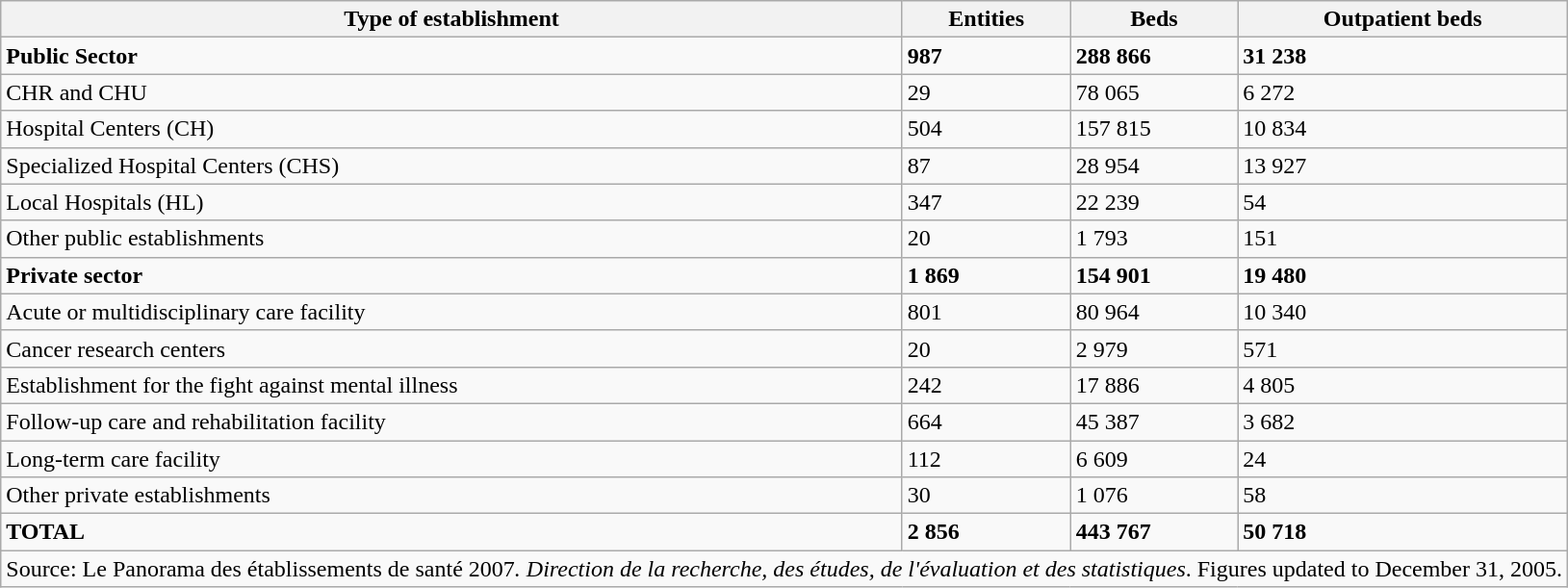<table class="wikitable">
<tr>
<th>Type of establishment</th>
<th>Entities</th>
<th>Beds</th>
<th>Outpatient beds</th>
</tr>
<tr>
<td><strong>Public Sector</strong></td>
<td><strong>987</strong></td>
<td><strong>288 866</strong></td>
<td><strong>31 238</strong></td>
</tr>
<tr>
<td>CHR and CHU</td>
<td>29</td>
<td>78 065</td>
<td>6 272</td>
</tr>
<tr>
<td>Hospital Centers (CH)</td>
<td>504</td>
<td>157 815</td>
<td>10 834</td>
</tr>
<tr>
<td>Specialized Hospital Centers (CHS)</td>
<td>87</td>
<td>28 954</td>
<td>13 927</td>
</tr>
<tr>
<td>Local Hospitals (HL)</td>
<td>347</td>
<td>22 239</td>
<td>54</td>
</tr>
<tr>
<td>Other public establishments</td>
<td>20</td>
<td>1 793</td>
<td>151</td>
</tr>
<tr>
<td><strong>Private sector</strong></td>
<td><strong>1 869</strong></td>
<td><strong>154 901</strong></td>
<td><strong>19 480</strong></td>
</tr>
<tr>
<td>Acute or multidisciplinary care facility</td>
<td>801</td>
<td>80 964</td>
<td>10 340</td>
</tr>
<tr>
<td>Cancer research centers</td>
<td>20</td>
<td>2 979</td>
<td>571</td>
</tr>
<tr>
<td>Establishment for the fight against mental illness</td>
<td>242</td>
<td>17 886</td>
<td>4 805</td>
</tr>
<tr>
<td>Follow-up care and rehabilitation facility</td>
<td>664</td>
<td>45 387</td>
<td>3 682</td>
</tr>
<tr>
<td>Long-term care facility</td>
<td>112</td>
<td>6 609</td>
<td>24</td>
</tr>
<tr>
<td>Other private establishments</td>
<td>30</td>
<td>1 076</td>
<td>58</td>
</tr>
<tr>
<td><strong>TOTAL</strong></td>
<td><strong>2 856</strong></td>
<td><strong>443 767</strong></td>
<td><strong>50 718</strong></td>
</tr>
<tr>
<td colspan="4">Source: Le Panorama des établissements de santé 2007<em>. Direction de la recherche, des études, de l'évaluation et des statistiques</em>. Figures updated to December 31, 2005.</td>
</tr>
</table>
